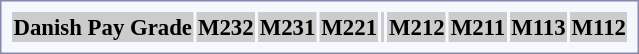<table style="border:1px solid #8888aa; background-color:#f7f8ff; padding:5px; font-size:95%; margin: 0px 12px 12px 0px;">
<tr style="background-color:#CCCCCC; width: 100%">
<th>Danish Pay Grade</th>
<th colspan=6>M232</th>
<th colspan=2>M231</th>
<th colspan=2>M221</th>
<th colspan=6></th>
<th colspan=3>M212</th>
<th colspan=3>M211</th>
<th colspan=4>M113</th>
<th colspan=10>M112</th>
</tr>
</table>
